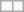<table class="wikitable" style="margin-left: auto; margin-right: auto; border: none;">
<tr>
<td></td>
<td></td>
</tr>
</table>
